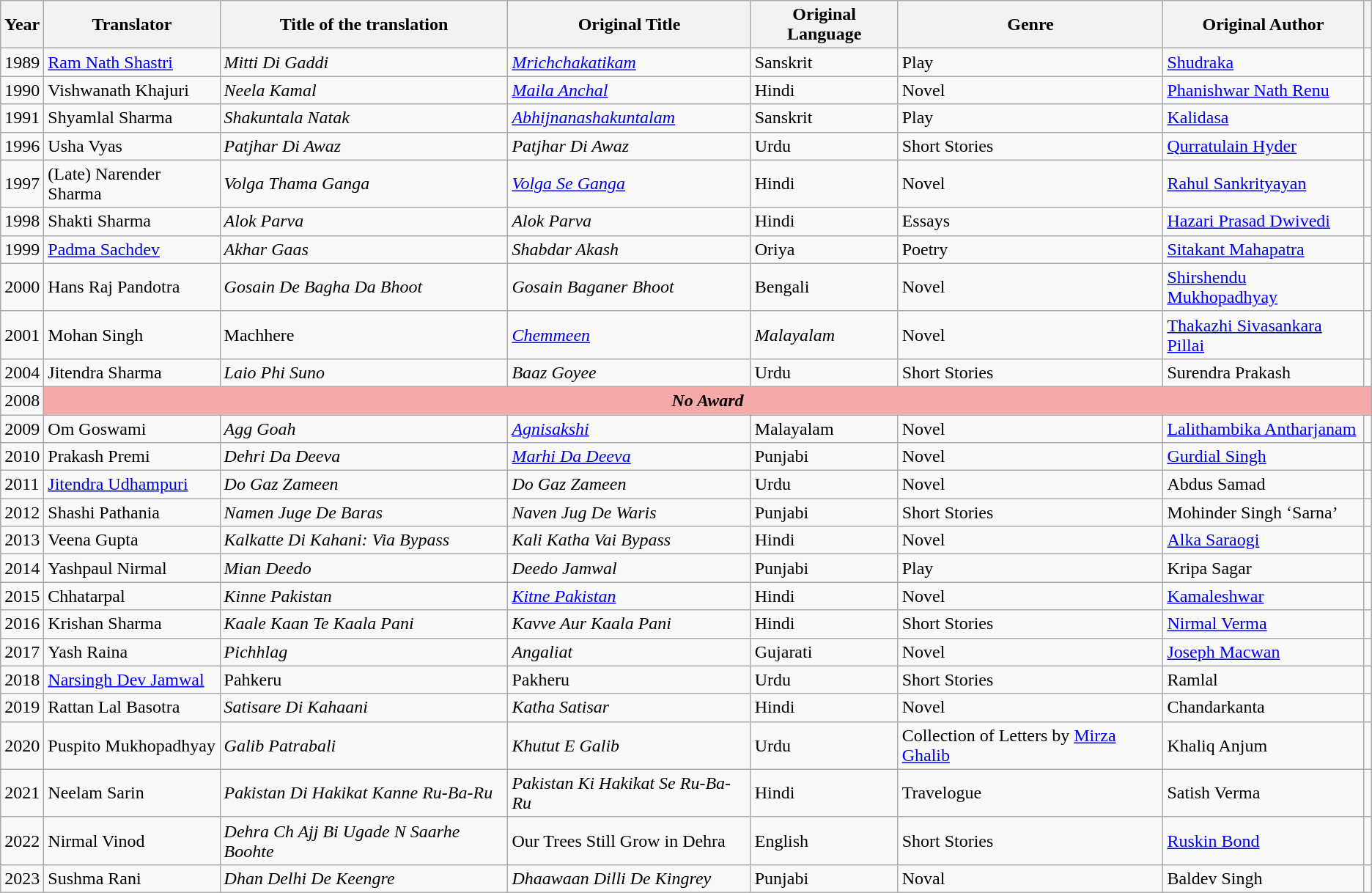<table class="wikitable sortable">
<tr>
<th>Year</th>
<th>Translator</th>
<th>Title of the translation</th>
<th>Original Title</th>
<th>Original Language</th>
<th>Genre</th>
<th>Original Author</th>
<th class=unsortable></th>
</tr>
<tr>
<td>1989</td>
<td><a href='#'>Ram Nath Shastri</a></td>
<td><em>Mitti Di Gaddi</em></td>
<td><em><a href='#'>Mrichchakatikam</a></em></td>
<td>Sanskrit</td>
<td>Play</td>
<td><a href='#'>Shudraka</a></td>
<td></td>
</tr>
<tr>
<td>1990</td>
<td>Vishwanath Khajuri</td>
<td><em>Neela Kamal</em></td>
<td><em><a href='#'>Maila Anchal</a></em></td>
<td>Hindi</td>
<td>Novel</td>
<td><a href='#'>Phanishwar Nath Renu</a></td>
<td></td>
</tr>
<tr>
<td>1991</td>
<td>Shyamlal Sharma</td>
<td><em>Shakuntala Natak</em></td>
<td><em><a href='#'>Abhijnanashakuntalam</a></em></td>
<td>Sanskrit</td>
<td>Play</td>
<td><a href='#'>Kalidasa</a></td>
<td></td>
</tr>
<tr>
<td>1996</td>
<td>Usha Vyas</td>
<td><em>Patjhar Di Awaz</em></td>
<td><em>Patjhar Di Awaz</em></td>
<td>Urdu</td>
<td>Short Stories</td>
<td><a href='#'>Qurratulain Hyder</a></td>
<td></td>
</tr>
<tr>
<td>1997</td>
<td>(Late) Narender Sharma</td>
<td><em>Volga Thama Ganga</em></td>
<td><em><a href='#'>Volga Se Ganga</a></em></td>
<td>Hindi</td>
<td>Novel</td>
<td><a href='#'>Rahul Sankrityayan</a></td>
<td></td>
</tr>
<tr>
<td>1998</td>
<td>Shakti Sharma</td>
<td><em>Alok Parva</em></td>
<td><em>Alok Parva</em></td>
<td>Hindi</td>
<td>Essays</td>
<td><a href='#'>Hazari Prasad Dwivedi</a></td>
<td></td>
</tr>
<tr>
<td>1999</td>
<td><a href='#'>Padma Sachdev</a></td>
<td><em>Akhar Gaas</em></td>
<td><em>Shabdar Akash</em></td>
<td>Oriya</td>
<td>Poetry</td>
<td><a href='#'>Sitakant Mahapatra</a></td>
<td></td>
</tr>
<tr>
<td>2000</td>
<td>Hans Raj Pandotra</td>
<td><em>Gosain De Bagha Da Bhoot</em></td>
<td><em>Gosain Baganer Bhoot</em></td>
<td>Bengali</td>
<td>Novel</td>
<td><a href='#'>Shirshendu Mukhopadhyay</a></td>
<td></td>
</tr>
<tr>
<td>2001</td>
<td>Mohan Singh</td>
<td>Machhere</td>
<td><em><a href='#'>Chemmeen</a></em></td>
<td><em>Malayalam</em></td>
<td>Novel</td>
<td><a href='#'>Thakazhi Sivasankara Pillai</a></td>
<td></td>
</tr>
<tr>
<td>2004</td>
<td>Jitendra Sharma</td>
<td><em>Laio Phi Suno</em></td>
<td><em>Baaz Goyee</em></td>
<td>Urdu</td>
<td>Short Stories</td>
<td>Surendra Prakash</td>
<td></td>
</tr>
<tr>
<td>2008</td>
<td style="background:#f5a9a9; text-align:center;" colspan=7><strong><em>No Award</em></strong></td>
</tr>
<tr>
<td>2009</td>
<td>Om Goswami</td>
<td><em>Agg Goah</em></td>
<td><em><a href='#'>Agnisakshi</a></em></td>
<td>Malayalam</td>
<td>Novel</td>
<td><a href='#'>Lalithambika Antharjanam</a></td>
<td></td>
</tr>
<tr>
<td>2010</td>
<td>Prakash Premi</td>
<td><em>Dehri Da Deeva</em></td>
<td><em><a href='#'>Marhi Da Deeva</a></em></td>
<td>Punjabi</td>
<td>Novel</td>
<td><a href='#'>Gurdial Singh</a></td>
<td></td>
</tr>
<tr>
<td>2011</td>
<td><a href='#'>Jitendra Udhampuri</a></td>
<td><em>Do Gaz Zameen</em></td>
<td><em>Do Gaz Zameen</em></td>
<td>Urdu</td>
<td>Novel</td>
<td>Abdus Samad</td>
<td></td>
</tr>
<tr>
<td>2012</td>
<td>Shashi Pathania</td>
<td><em>Namen Juge De Baras</em></td>
<td><em>Naven Jug De Waris</em></td>
<td>Punjabi</td>
<td>Short Stories</td>
<td>Mohinder Singh ‘Sarna’</td>
<td></td>
</tr>
<tr>
<td>2013</td>
<td>Veena Gupta</td>
<td><em>Kalkatte Di Kahani: Via Bypass</em></td>
<td><em>Kali Katha Vai Bypass</em></td>
<td>Hindi</td>
<td>Novel</td>
<td><a href='#'>Alka Saraogi</a></td>
<td></td>
</tr>
<tr>
<td>2014</td>
<td>Yashpaul Nirmal</td>
<td><em>Mian Deedo</em></td>
<td><em>Deedo Jamwal</em></td>
<td>Punjabi</td>
<td>Play</td>
<td>Kripa Sagar</td>
<td></td>
</tr>
<tr>
<td>2015</td>
<td>Chhatarpal</td>
<td><em>Kinne Pakistan</em></td>
<td><em><a href='#'>Kitne Pakistan</a></em></td>
<td>Hindi</td>
<td>Novel</td>
<td><a href='#'>Kamaleshwar</a></td>
<td></td>
</tr>
<tr>
<td>2016</td>
<td>Krishan Sharma</td>
<td><em>Kaale Kaan Te Kaala Pani</em></td>
<td><em>Kavve Aur Kaala Pani</em></td>
<td>Hindi</td>
<td>Short Stories</td>
<td><a href='#'>Nirmal Verma</a></td>
<td></td>
</tr>
<tr>
<td>2017</td>
<td>Yash Raina</td>
<td><em>Pichhlag</em></td>
<td><em>Angaliat</em></td>
<td>Gujarati</td>
<td>Novel</td>
<td><a href='#'>Joseph Macwan</a></td>
<td></td>
</tr>
<tr>
<td>2018</td>
<td><a href='#'>Narsingh Dev Jamwal</a></td>
<td>Pahkeru</td>
<td>Pakheru</td>
<td>Urdu</td>
<td>Short Stories</td>
<td>Ramlal</td>
<td></td>
</tr>
<tr>
<td>2019</td>
<td>Rattan Lal Basotra</td>
<td><em>Satisare Di Kahaani</em></td>
<td><em>Katha Satisar</em></td>
<td>Hindi</td>
<td>Novel</td>
<td>Chandarkanta</td>
<td></td>
</tr>
<tr>
<td>2020</td>
<td>Puspito Mukhopadhyay</td>
<td><em>Galib Patrabali</em></td>
<td><em>Khutut E Galib</em></td>
<td>Urdu</td>
<td>Collection of Letters by <a href='#'>Mirza Ghalib</a></td>
<td>Khaliq Anjum</td>
<td></td>
</tr>
<tr>
<td>2021</td>
<td>Neelam Sarin</td>
<td><em>Pakistan Di Hakikat Kanne Ru-Ba-Ru</em></td>
<td><em>Pakistan Ki Hakikat Se Ru-Ba-Ru</em></td>
<td>Hindi</td>
<td>Travelogue</td>
<td>Satish Verma</td>
<td></td>
</tr>
<tr>
<td>2022</td>
<td>Nirmal Vinod</td>
<td><em>Dehra Ch Ajj Bi Ugade N Saarhe Boohte</em></td>
<td>Our Trees Still Grow in Dehra</td>
<td>English</td>
<td>Short Stories</td>
<td><a href='#'>Ruskin Bond</a></td>
<td></td>
</tr>
<tr>
<td>2023</td>
<td>Sushma Rani</td>
<td><em>Dhan Delhi De Keengre</em></td>
<td><em>Dhaawaan Dilli De Kingrey</em></td>
<td>Punjabi</td>
<td>Noval</td>
<td>Baldev Singh</td>
<td></td>
</tr>
</table>
